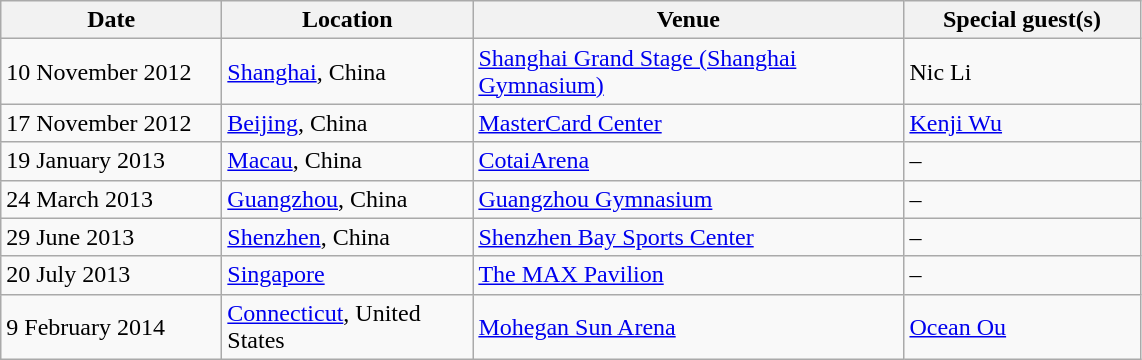<table class="wikitable">
<tr>
<th width="140px">Date</th>
<th width="160px">Location</th>
<th width="280px">Venue</th>
<th width="150px">Special guest(s)</th>
</tr>
<tr>
<td>10 November 2012</td>
<td><a href='#'>Shanghai</a>, China</td>
<td><a href='#'>Shanghai Grand Stage (Shanghai Gymnasium)</a></td>
<td>Nic Li</td>
</tr>
<tr>
<td>17 November 2012</td>
<td><a href='#'>Beijing</a>, China</td>
<td><a href='#'>MasterCard Center</a></td>
<td><a href='#'>Kenji Wu</a></td>
</tr>
<tr>
<td>19 January 2013</td>
<td><a href='#'>Macau</a>, China</td>
<td><a href='#'>CotaiArena</a></td>
<td>–</td>
</tr>
<tr>
<td>24 March 2013</td>
<td><a href='#'>Guangzhou</a>, China</td>
<td><a href='#'>Guangzhou Gymnasium</a></td>
<td>–</td>
</tr>
<tr>
<td>29 June 2013</td>
<td><a href='#'>Shenzhen</a>, China</td>
<td><a href='#'>Shenzhen Bay Sports Center</a></td>
<td>–</td>
</tr>
<tr>
<td>20 July 2013</td>
<td><a href='#'>Singapore</a></td>
<td><a href='#'>The MAX Pavilion</a></td>
<td>–</td>
</tr>
<tr>
<td>9 February 2014</td>
<td><a href='#'>Connecticut</a>, United States</td>
<td><a href='#'>Mohegan Sun Arena</a></td>
<td><a href='#'>Ocean Ou</a></td>
</tr>
</table>
